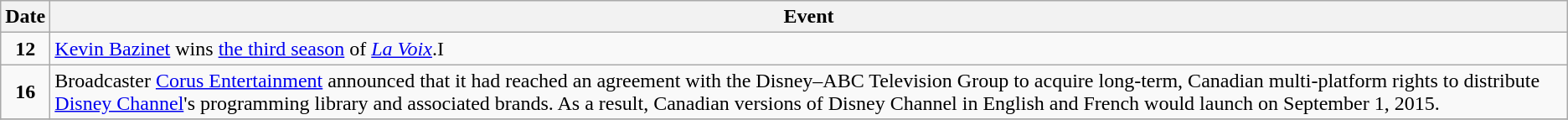<table class="wikitable">
<tr>
<th>Date</th>
<th>Event</th>
</tr>
<tr>
<td style="text-align:center;"><strong>12</strong></td>
<td><a href='#'>Kevin Bazinet</a> wins <a href='#'>the third season</a> of <em><a href='#'>La Voix</a></em>.I</td>
</tr>
<tr>
<td style="text-align:center;"><strong>16</strong></td>
<td>Broadcaster <a href='#'>Corus Entertainment</a> announced that it had reached an agreement with the Disney–ABC Television Group to acquire long-term, Canadian multi-platform rights to distribute <a href='#'>Disney Channel</a>'s programming library and associated brands. As a result, Canadian versions of Disney Channel in English and French would launch on September 1, 2015.</td>
</tr>
<tr>
</tr>
</table>
